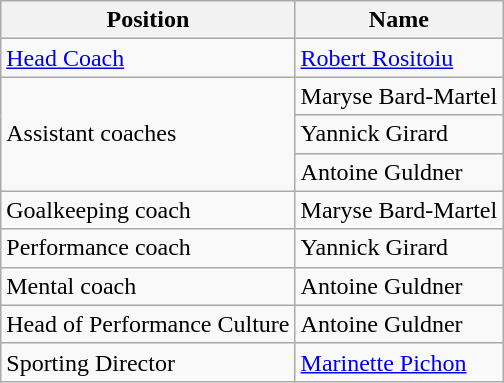<table class="wikitable">
<tr>
<th>Position</th>
<th>Name</th>
</tr>
<tr>
<td><a href='#'>Head Coach</a></td>
<td><a href='#'>Robert Rositoiu</a></td>
</tr>
<tr>
<td rowspan="3">Assistant coaches</td>
<td>Maryse Bard-Martel</td>
</tr>
<tr>
<td>Yannick Girard</td>
</tr>
<tr>
<td>Antoine Guldner</td>
</tr>
<tr>
<td>Goalkeeping coach</td>
<td>Maryse Bard-Martel</td>
</tr>
<tr>
<td>Performance coach</td>
<td>Yannick Girard</td>
</tr>
<tr>
<td>Mental coach</td>
<td>Antoine Guldner</td>
</tr>
<tr>
<td>Head of Performance Culture</td>
<td>Antoine Guldner</td>
</tr>
<tr>
<td>Sporting Director</td>
<td><a href='#'>Marinette Pichon</a></td>
</tr>
</table>
